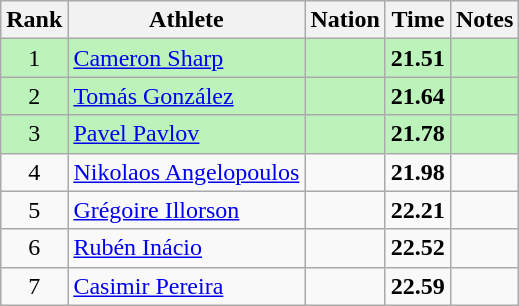<table class="wikitable sortable" style="text-align:center">
<tr>
<th>Rank</th>
<th>Athlete</th>
<th>Nation</th>
<th>Time</th>
<th>Notes</th>
</tr>
<tr style="background:#bbf3bb;">
<td>1</td>
<td align=left><a href='#'>Cameron Sharp</a></td>
<td align=left></td>
<td><strong>21.51</strong></td>
<td></td>
</tr>
<tr style="background:#bbf3bb;">
<td>2</td>
<td align=left><a href='#'>Tomás González</a></td>
<td align=left></td>
<td><strong>21.64</strong></td>
<td></td>
</tr>
<tr style="background:#bbf3bb;">
<td>3</td>
<td align=left><a href='#'>Pavel Pavlov</a></td>
<td align=left></td>
<td><strong>21.78</strong></td>
<td></td>
</tr>
<tr>
<td>4</td>
<td align=left><a href='#'>Nikolaos Angelopoulos</a></td>
<td align=left></td>
<td><strong>21.98</strong></td>
<td></td>
</tr>
<tr>
<td>5</td>
<td align=left><a href='#'>Grégoire Illorson</a></td>
<td align=left></td>
<td><strong>22.21</strong></td>
<td></td>
</tr>
<tr>
<td>6</td>
<td align=left><a href='#'>Rubén Inácio</a></td>
<td align=left></td>
<td><strong>22.52</strong></td>
<td></td>
</tr>
<tr>
<td>7</td>
<td align=left><a href='#'>Casimir Pereira</a></td>
<td align=left></td>
<td><strong>22.59</strong></td>
<td></td>
</tr>
</table>
